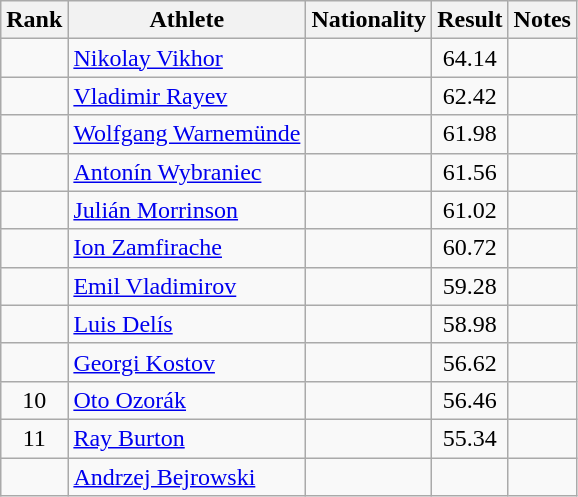<table class="wikitable sortable" style="text-align:center">
<tr>
<th>Rank</th>
<th>Athlete</th>
<th>Nationality</th>
<th>Result</th>
<th>Notes</th>
</tr>
<tr>
<td></td>
<td align=left><a href='#'>Nikolay Vikhor</a></td>
<td align=left></td>
<td>64.14</td>
<td></td>
</tr>
<tr>
<td></td>
<td align=left><a href='#'>Vladimir Rayev</a></td>
<td align=left></td>
<td>62.42</td>
<td></td>
</tr>
<tr>
<td></td>
<td align=left><a href='#'>Wolfgang Warnemünde</a></td>
<td align=left></td>
<td>61.98</td>
<td></td>
</tr>
<tr>
<td></td>
<td align=left><a href='#'>Antonín Wybraniec</a></td>
<td align=left></td>
<td>61.56</td>
<td></td>
</tr>
<tr>
<td></td>
<td align=left><a href='#'>Julián Morrinson</a></td>
<td align=left></td>
<td>61.02</td>
<td></td>
</tr>
<tr>
<td></td>
<td align=left><a href='#'>Ion Zamfirache</a></td>
<td align=left></td>
<td>60.72</td>
<td></td>
</tr>
<tr>
<td></td>
<td align=left><a href='#'>Emil Vladimirov</a></td>
<td align=left></td>
<td>59.28</td>
<td></td>
</tr>
<tr>
<td></td>
<td align=left><a href='#'>Luis Delís</a></td>
<td align=left></td>
<td>58.98</td>
<td></td>
</tr>
<tr>
<td></td>
<td align=left><a href='#'>Georgi Kostov</a></td>
<td align=left></td>
<td>56.62</td>
<td></td>
</tr>
<tr>
<td>10</td>
<td align=left><a href='#'>Oto Ozorák</a></td>
<td align=left></td>
<td>56.46</td>
<td></td>
</tr>
<tr>
<td>11</td>
<td align=left><a href='#'>Ray Burton</a></td>
<td align=left></td>
<td>55.34</td>
<td></td>
</tr>
<tr>
<td></td>
<td align=left><a href='#'>Andrzej Bejrowski</a></td>
<td align=left></td>
<td></td>
<td></td>
</tr>
</table>
